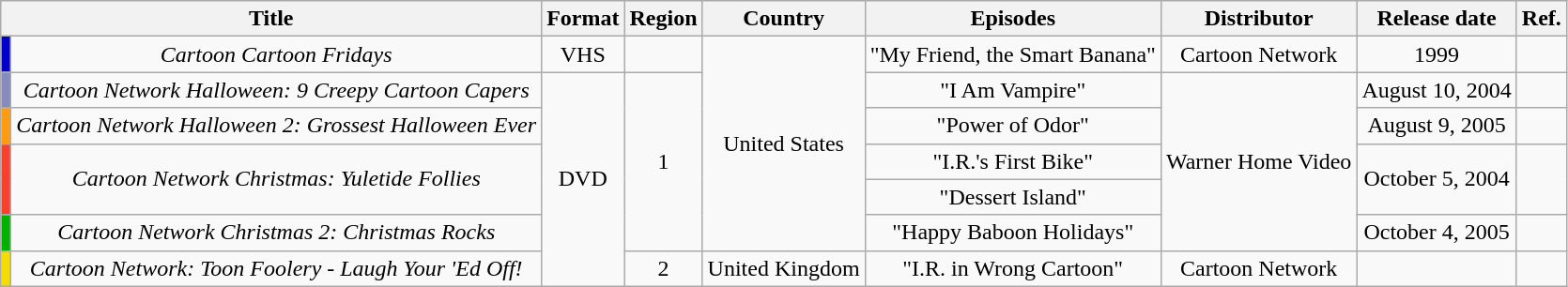<table class="wikitable" style="text-align:center;">
<tr>
<th colspan="2">Title</th>
<th>Format</th>
<th>Region</th>
<th>Country</th>
<th>Episodes</th>
<th>Distributor</th>
<th>Release date</th>
<th>Ref.</th>
</tr>
<tr>
<td bgcolor="#0000CD" height="10px"></td>
<td><em>Cartoon Cartoon Fridays</em></td>
<td>VHS</td>
<td></td>
<td rowspan="6">United States</td>
<td>"My Friend, the Smart Banana"</td>
<td>Cartoon Network</td>
<td>1999</td>
<td></td>
</tr>
<tr>
<td bgcolor="#878abf" height="10px"></td>
<td><em>Cartoon Network Halloween: 9 Creepy Cartoon Capers</em></td>
<td rowspan="6">DVD</td>
<td rowspan="5">1</td>
<td>"I Am Vampire"</td>
<td rowspan="5">Warner Home Video</td>
<td>August 10, 2004</td>
<td></td>
</tr>
<tr>
<td bgcolor="#ff9b0f" height="10px"></td>
<td><em>Cartoon Network Halloween 2: Grossest Halloween Ever</em></td>
<td>"Power of Odor"</td>
<td>August 9, 2005</td>
<td></td>
</tr>
<tr>
<td bgcolor="fa3f2c" height="10px" rowspan="2"></td>
<td rowspan="2"><em>Cartoon Network Christmas: Yuletide Follies</em></td>
<td>"I.R.'s First Bike"</td>
<td rowspan="2">October 5, 2004</td>
<td rowspan="2"></td>
</tr>
<tr>
<td>"Dessert Island"</td>
</tr>
<tr>
<td bgcolor="#00b100" height="10px"></td>
<td><em>Cartoon Network Christmas 2: Christmas Rocks</em></td>
<td>"Happy Baboon Holidays"</td>
<td>October 4, 2005</td>
<td></td>
</tr>
<tr>
<td bgcolor="#f6dc01" height="10px"></td>
<td><em>Cartoon Network: Toon Foolery - Laugh Your 'Ed Off!</em></td>
<td>2</td>
<td>United Kingdom</td>
<td>"I.R. in Wrong Cartoon"</td>
<td>Cartoon Network</td>
<td></td>
<td></td>
</tr>
</table>
